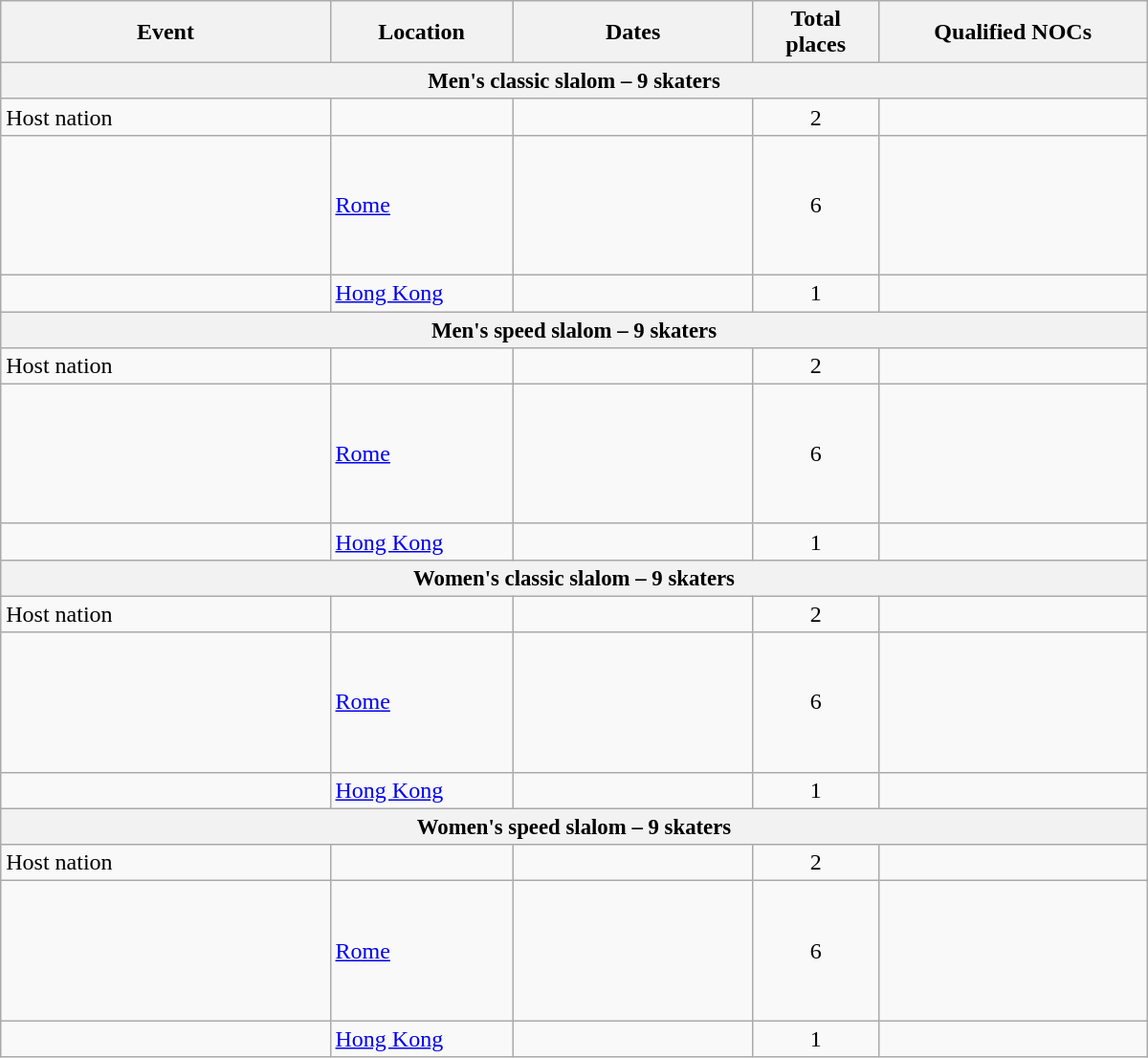<table class="wikitable" width=800>
<tr>
<th>Event</th>
<th width=120>Location</th>
<th width=160>Dates</th>
<th width=80>Total places</th>
<th width=180>Qualified NOCs</th>
</tr>
<tr style="font-size:95%;">
<th colspan=5>Men's classic slalom – 9 skaters</th>
</tr>
<tr>
<td>Host nation</td>
<td></td>
<td></td>
<td align="center">2</td>
<td><br></td>
</tr>
<tr>
<td></td>
<td> <a href='#'>Rome</a></td>
<td align="center"></td>
<td align="center">6</td>
<td><br><br><br><br><br></td>
</tr>
<tr>
<td></td>
<td> <a href='#'>Hong Kong</a></td>
<td align="center"></td>
<td align="center">1</td>
<td></td>
</tr>
<tr style="font-size:95%;">
<th colspan=5>Men's speed slalom – 9 skaters</th>
</tr>
<tr>
<td>Host nation</td>
<td></td>
<td></td>
<td align="center">2</td>
<td><br></td>
</tr>
<tr>
<td></td>
<td> <a href='#'>Rome</a></td>
<td align="center"></td>
<td align="center">6</td>
<td><br><br><br><br><br></td>
</tr>
<tr>
<td></td>
<td> <a href='#'>Hong Kong</a></td>
<td align="center"></td>
<td align="center">1</td>
<td></td>
</tr>
<tr style="font-size:95%;">
<th colspan=5>Women's classic slalom – 9 skaters</th>
</tr>
<tr>
<td>Host nation</td>
<td></td>
<td></td>
<td align="center">2</td>
<td><br></td>
</tr>
<tr>
<td></td>
<td> <a href='#'>Rome</a></td>
<td align="center"></td>
<td align="center">6</td>
<td><br><br><br><br><br></td>
</tr>
<tr>
<td></td>
<td> <a href='#'>Hong Kong</a></td>
<td align="center"></td>
<td align="center">1</td>
<td></td>
</tr>
<tr style="font-size:95%;">
<th colspan=5>Women's speed slalom – 9 skaters</th>
</tr>
<tr>
<td>Host nation</td>
<td></td>
<td></td>
<td align="center">2</td>
<td><br></td>
</tr>
<tr>
<td></td>
<td> <a href='#'>Rome</a></td>
<td align="center"></td>
<td align="center">6</td>
<td><br><br><br><br><br></td>
</tr>
<tr>
<td></td>
<td> <a href='#'>Hong Kong</a></td>
<td align="center"></td>
<td align="center">1</td>
<td></td>
</tr>
</table>
